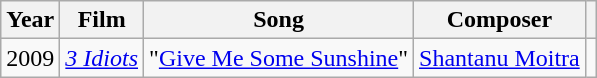<table class="wikitable sortable">
<tr>
<th>Year</th>
<th>Film</th>
<th>Song</th>
<th>Composer</th>
<th class="unsortable"></th>
</tr>
<tr>
<td>2009</td>
<td><em><a href='#'>3 Idiots</a></em></td>
<td>"<a href='#'>Give Me Some Sunshine</a>"</td>
<td><a href='#'>Shantanu Moitra</a></td>
<td></td>
</tr>
</table>
